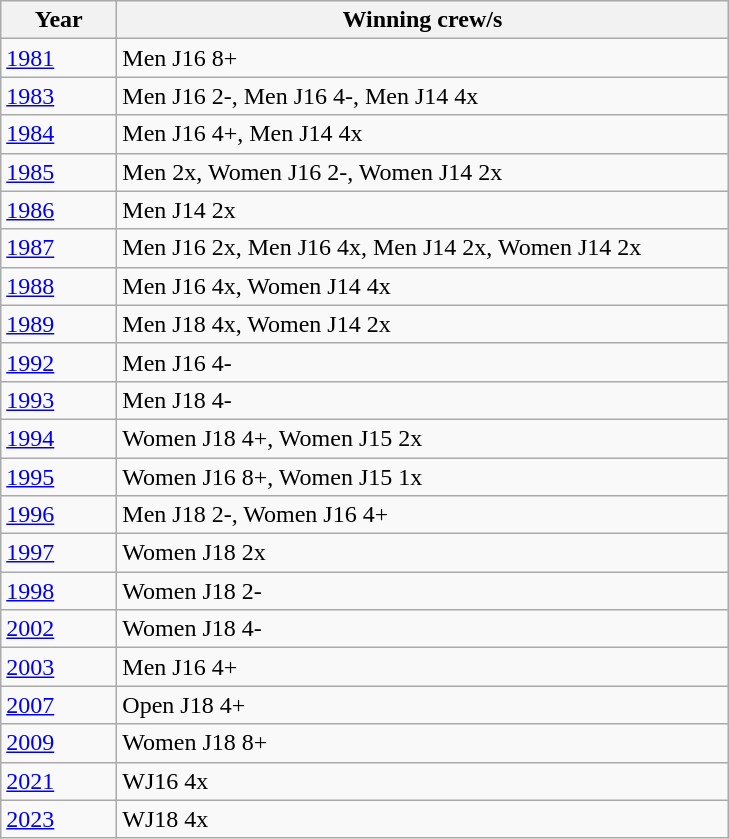<table class="wikitable">
<tr>
<th width=70>Year</th>
<th width=400>Winning crew/s</th>
</tr>
<tr>
<td><a href='#'>1981</a></td>
<td>Men J16 8+</td>
</tr>
<tr>
<td><a href='#'>1983</a></td>
<td>Men J16 2-, Men J16 4-, Men J14 4x</td>
</tr>
<tr>
<td><a href='#'>1984</a></td>
<td>Men J16 4+, Men J14 4x</td>
</tr>
<tr>
<td><a href='#'>1985</a></td>
<td>Men 2x, Women J16 2-, Women J14 2x</td>
</tr>
<tr>
<td><a href='#'>1986</a></td>
<td>Men J14 2x</td>
</tr>
<tr>
<td><a href='#'>1987</a></td>
<td>Men J16 2x, Men J16 4x, Men J14 2x, Women J14 2x</td>
</tr>
<tr>
<td><a href='#'>1988</a></td>
<td>Men J16 4x, Women J14 4x</td>
</tr>
<tr>
<td><a href='#'>1989</a></td>
<td>Men J18 4x, Women J14 2x</td>
</tr>
<tr>
<td><a href='#'>1992</a></td>
<td>Men J16 4-</td>
</tr>
<tr>
<td><a href='#'>1993</a></td>
<td>Men J18 4-</td>
</tr>
<tr>
<td><a href='#'>1994</a></td>
<td>Women J18 4+, Women J15 2x</td>
</tr>
<tr>
<td><a href='#'>1995</a></td>
<td>Women J16 8+, Women J15 1x</td>
</tr>
<tr>
<td><a href='#'>1996</a></td>
<td>Men J18 2-, Women J16 4+</td>
</tr>
<tr>
<td><a href='#'>1997</a></td>
<td>Women J18 2x</td>
</tr>
<tr>
<td><a href='#'>1998</a></td>
<td>Women J18 2-</td>
</tr>
<tr>
<td><a href='#'>2002</a></td>
<td>Women J18 4- </td>
</tr>
<tr>
<td><a href='#'>2003</a></td>
<td>Men J16 4+ </td>
</tr>
<tr>
<td><a href='#'>2007</a></td>
<td>Open J18 4+ </td>
</tr>
<tr>
<td><a href='#'>2009</a></td>
<td>Women J18 8+ </td>
</tr>
<tr>
<td><a href='#'>2021</a></td>
<td>WJ16 4x </td>
</tr>
<tr>
<td><a href='#'>2023</a></td>
<td>WJ18 4x </td>
</tr>
</table>
